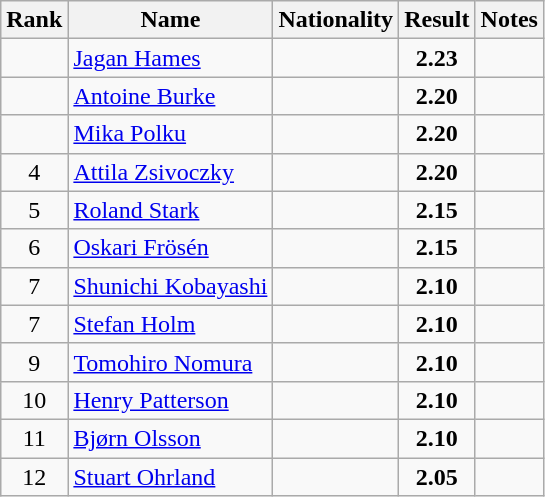<table class="wikitable sortable" style="text-align:center">
<tr>
<th>Rank</th>
<th>Name</th>
<th>Nationality</th>
<th>Result</th>
<th>Notes</th>
</tr>
<tr>
<td></td>
<td align=left><a href='#'>Jagan Hames</a></td>
<td align=left></td>
<td><strong>2.23</strong></td>
<td></td>
</tr>
<tr>
<td></td>
<td align=left><a href='#'>Antoine Burke</a></td>
<td align=left></td>
<td><strong>2.20</strong></td>
<td></td>
</tr>
<tr>
<td></td>
<td align=left><a href='#'>Mika Polku</a></td>
<td align=left></td>
<td><strong>2.20</strong></td>
<td></td>
</tr>
<tr>
<td>4</td>
<td align=left><a href='#'>Attila Zsivoczky</a></td>
<td align=left></td>
<td><strong>2.20</strong></td>
<td></td>
</tr>
<tr>
<td>5</td>
<td align=left><a href='#'>Roland Stark</a></td>
<td align=left></td>
<td><strong>2.15</strong></td>
<td></td>
</tr>
<tr>
<td>6</td>
<td align=left><a href='#'>Oskari Frösén</a></td>
<td align=left></td>
<td><strong>2.15</strong></td>
<td></td>
</tr>
<tr>
<td>7</td>
<td align=left><a href='#'>Shunichi Kobayashi</a></td>
<td align=left></td>
<td><strong>2.10</strong></td>
<td></td>
</tr>
<tr>
<td>7</td>
<td align=left><a href='#'>Stefan Holm</a></td>
<td align=left></td>
<td><strong>2.10</strong></td>
<td></td>
</tr>
<tr>
<td>9</td>
<td align=left><a href='#'>Tomohiro Nomura</a></td>
<td align=left></td>
<td><strong>2.10</strong></td>
<td></td>
</tr>
<tr>
<td>10</td>
<td align=left><a href='#'>Henry Patterson</a></td>
<td align=left></td>
<td><strong>2.10</strong></td>
<td></td>
</tr>
<tr>
<td>11</td>
<td align=left><a href='#'>Bjørn Olsson</a></td>
<td align=left></td>
<td><strong>2.10</strong></td>
<td></td>
</tr>
<tr>
<td>12</td>
<td align=left><a href='#'>Stuart Ohrland</a></td>
<td align=left></td>
<td><strong>2.05</strong></td>
<td></td>
</tr>
</table>
